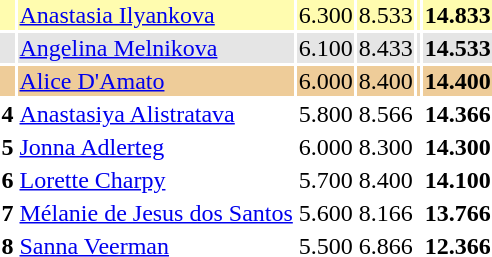<table>
<tr style="background:#fffcaf;">
<th scope=row style="text-align:center"></th>
<td align=left> <a href='#'>Anastasia Ilyankova</a></td>
<td>6.300</td>
<td>8.533</td>
<td></td>
<td><strong>14.833</strong></td>
</tr>
<tr style="background:#e5e5e5;">
<th scope=row style="text-align:center"></th>
<td align=left> <a href='#'>Angelina Melnikova</a></td>
<td>6.100</td>
<td>8.433</td>
<td></td>
<td><strong>14.533</strong></td>
</tr>
<tr style="background:#ec9;">
<th scope=row style="text-align:center"></th>
<td align=left> <a href='#'>Alice D'Amato</a></td>
<td>6.000</td>
<td>8.400</td>
<td></td>
<td><strong>14.400</strong></td>
</tr>
<tr>
<th scope=row style="text-align:center">4</th>
<td align=left> <a href='#'>Anastasiya Alistratava</a></td>
<td>5.800</td>
<td>8.566</td>
<td></td>
<td><strong>14.366</strong></td>
</tr>
<tr>
<th scope=row style="text-align:center">5</th>
<td align=left> <a href='#'>Jonna Adlerteg</a></td>
<td>6.000</td>
<td>8.300</td>
<td></td>
<td><strong>14.300</strong></td>
</tr>
<tr>
<th scope=row style="text-align:center">6</th>
<td align=left> <a href='#'>Lorette Charpy</a></td>
<td>5.700</td>
<td>8.400</td>
<td></td>
<td><strong>14.100</strong></td>
</tr>
<tr>
<th scope=row style="text-align:center">7</th>
<td align=left> <a href='#'>Mélanie de Jesus dos Santos</a></td>
<td>5.600</td>
<td>8.166</td>
<td></td>
<td><strong>13.766</strong></td>
</tr>
<tr>
<th scope=row style="text-align:center">8</th>
<td align=left> <a href='#'>Sanna Veerman</a></td>
<td>5.500</td>
<td>6.866</td>
<td></td>
<td><strong>12.366</strong></td>
</tr>
</table>
